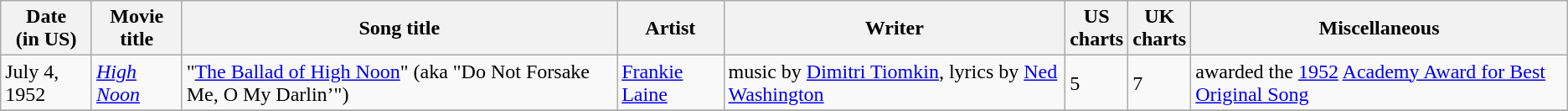<table class="wikitable sortable">
<tr>
<th>Date<br>(in US)</th>
<th>Movie title</th>
<th>Song title</th>
<th>Artist</th>
<th>Writer</th>
<th>US <br>charts</th>
<th>UK<br>charts</th>
<th>Miscellaneous</th>
</tr>
<tr>
<td>July 4, 1952</td>
<td><em><a href='#'>High Noon</a></em></td>
<td>"<a href='#'>The Ballad of High Noon</a>" (aka "Do Not Forsake Me, O My Darlin’")</td>
<td><a href='#'>Frankie Laine</a></td>
<td>music by <a href='#'>Dimitri Tiomkin</a>, lyrics by <a href='#'>Ned Washington</a></td>
<td>5</td>
<td>7</td>
<td>awarded the <a href='#'>1952</a> <a href='#'>Academy Award for Best Original Song</a></td>
</tr>
<tr>
</tr>
</table>
